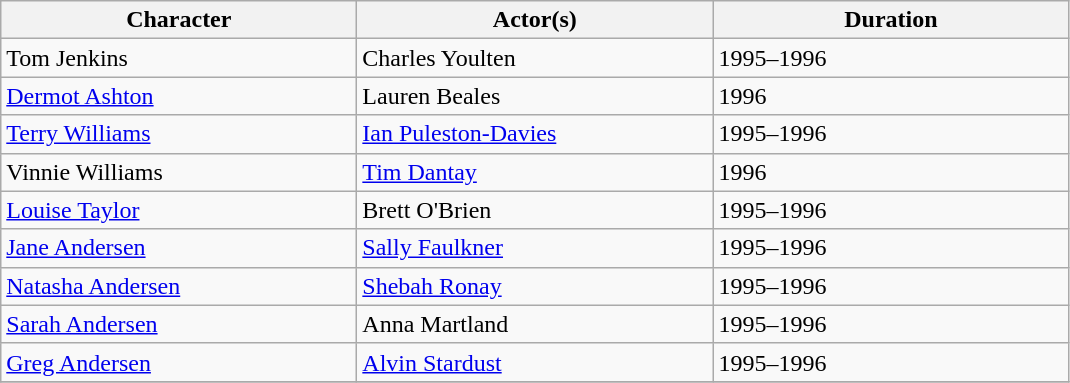<table class="wikitable sortable sticky-header">
<tr>
<th scope="col" style="width:230px;">Character</th>
<th scope="col" style="width:230px;">Actor(s)</th>
<th scope="col" style="width:230px;">Duration</th>
</tr>
<tr>
<td>Tom Jenkins</td>
<td>Charles Youlten</td>
<td>1995–1996</td>
</tr>
<tr>
<td><a href='#'>Dermot Ashton</a></td>
<td>Lauren Beales</td>
<td>1996</td>
</tr>
<tr>
<td><a href='#'>Terry Williams</a></td>
<td><a href='#'>Ian Puleston-Davies</a></td>
<td>1995–1996</td>
</tr>
<tr>
<td>Vinnie Williams</td>
<td><a href='#'>Tim Dantay</a></td>
<td>1996</td>
</tr>
<tr>
<td><a href='#'>Louise Taylor</a></td>
<td>Brett O'Brien</td>
<td>1995–1996</td>
</tr>
<tr>
<td><a href='#'>Jane Andersen</a></td>
<td><a href='#'>Sally Faulkner</a></td>
<td>1995–1996</td>
</tr>
<tr>
<td><a href='#'>Natasha Andersen</a></td>
<td><a href='#'>Shebah Ronay</a></td>
<td>1995–1996</td>
</tr>
<tr>
<td><a href='#'>Sarah Andersen</a></td>
<td>Anna Martland</td>
<td>1995–1996</td>
</tr>
<tr>
<td><a href='#'>Greg Andersen</a></td>
<td><a href='#'>Alvin Stardust</a></td>
<td>1995–1996</td>
</tr>
<tr>
</tr>
</table>
